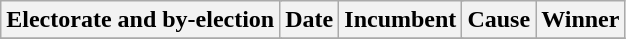<table class="wikitable">
<tr align=center>
<th colspan=2>Electorate and by-election</th>
<th>Date</th>
<th colspan=2>Incumbent</th>
<th>Cause</th>
<th colspan=2>Winner</th>
</tr>
<tr>
</tr>
</table>
